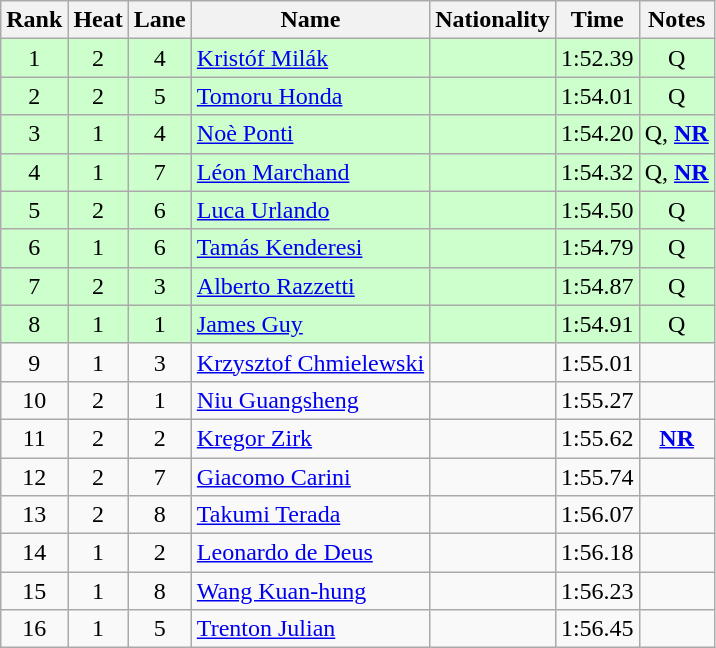<table class="wikitable sortable" style="text-align:center">
<tr>
<th>Rank</th>
<th>Heat</th>
<th>Lane</th>
<th>Name</th>
<th>Nationality</th>
<th>Time</th>
<th>Notes</th>
</tr>
<tr bgcolor=ccffcc>
<td>1</td>
<td>2</td>
<td>4</td>
<td align=left><a href='#'>Kristóf Milák</a></td>
<td align=left></td>
<td>1:52.39</td>
<td>Q</td>
</tr>
<tr bgcolor=ccffcc>
<td>2</td>
<td>2</td>
<td>5</td>
<td align=left><a href='#'>Tomoru Honda</a></td>
<td align=left></td>
<td>1:54.01</td>
<td>Q</td>
</tr>
<tr bgcolor=ccffcc>
<td>3</td>
<td>1</td>
<td>4</td>
<td align=left><a href='#'>Noè Ponti</a></td>
<td align=left></td>
<td>1:54.20</td>
<td>Q, <strong><a href='#'>NR</a></strong></td>
</tr>
<tr bgcolor=ccffcc>
<td>4</td>
<td>1</td>
<td>7</td>
<td align=left><a href='#'>Léon Marchand</a></td>
<td align=left></td>
<td>1:54.32</td>
<td>Q, <strong><a href='#'>NR</a></strong></td>
</tr>
<tr bgcolor=ccffcc>
<td>5</td>
<td>2</td>
<td>6</td>
<td align=left><a href='#'>Luca Urlando</a></td>
<td align=left></td>
<td>1:54.50</td>
<td>Q</td>
</tr>
<tr bgcolor=ccffcc>
<td>6</td>
<td>1</td>
<td>6</td>
<td align=left><a href='#'>Tamás Kenderesi</a></td>
<td align=left></td>
<td>1:54.79</td>
<td>Q</td>
</tr>
<tr bgcolor=ccffcc>
<td>7</td>
<td>2</td>
<td>3</td>
<td align=left><a href='#'>Alberto Razzetti</a></td>
<td align=left></td>
<td>1:54.87</td>
<td>Q</td>
</tr>
<tr bgcolor=ccffcc>
<td>8</td>
<td>1</td>
<td>1</td>
<td align=left><a href='#'>James Guy</a></td>
<td align=left></td>
<td>1:54.91</td>
<td>Q</td>
</tr>
<tr>
<td>9</td>
<td>1</td>
<td>3</td>
<td align=left><a href='#'>Krzysztof Chmielewski</a></td>
<td align=left></td>
<td>1:55.01</td>
<td></td>
</tr>
<tr>
<td>10</td>
<td>2</td>
<td>1</td>
<td align=left><a href='#'>Niu Guangsheng</a></td>
<td align=left></td>
<td>1:55.27</td>
<td></td>
</tr>
<tr>
<td>11</td>
<td>2</td>
<td>2</td>
<td align=left><a href='#'>Kregor Zirk</a></td>
<td align=left></td>
<td>1:55.62</td>
<td><strong><a href='#'>NR</a></strong></td>
</tr>
<tr>
<td>12</td>
<td>2</td>
<td>7</td>
<td align=left><a href='#'>Giacomo Carini</a></td>
<td align=left></td>
<td>1:55.74</td>
<td></td>
</tr>
<tr>
<td>13</td>
<td>2</td>
<td>8</td>
<td align=left><a href='#'>Takumi Terada</a></td>
<td align=left></td>
<td>1:56.07</td>
<td></td>
</tr>
<tr>
<td>14</td>
<td>1</td>
<td>2</td>
<td align=left><a href='#'>Leonardo de Deus</a></td>
<td align=left></td>
<td>1:56.18</td>
<td></td>
</tr>
<tr>
<td>15</td>
<td>1</td>
<td>8</td>
<td align=left><a href='#'>Wang Kuan-hung</a></td>
<td align=left></td>
<td>1:56.23</td>
<td></td>
</tr>
<tr>
<td>16</td>
<td>1</td>
<td>5</td>
<td align=left><a href='#'>Trenton Julian</a></td>
<td align=left></td>
<td>1:56.45</td>
<td></td>
</tr>
</table>
